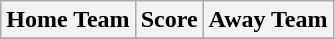<table class="wikitable" style="text-align: center">
<tr>
<th>Home Team</th>
<th>Score</th>
<th>Away Team</th>
</tr>
<tr>
</tr>
</table>
